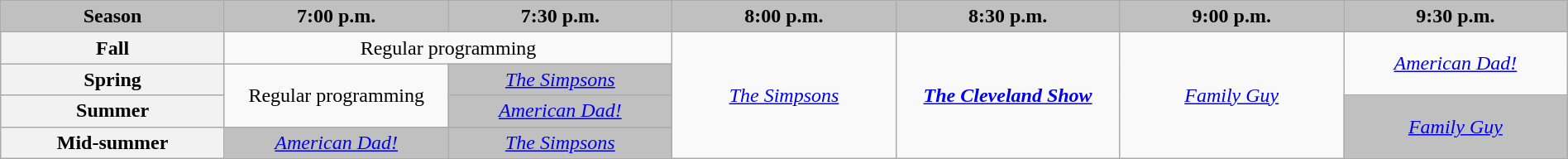<table class="wikitable" style="width:100%;margin-right:0;text-align:center">
<tr>
<th style="background-color:#C0C0C0;text-align:center;width:11.5%;">Season</th>
<th style="background-color:#C0C0C0;text-align:center;width:11.5%;">7:00 p.m.</th>
<th style="background-color:#C0C0C0;text-align:center;width:11.5%;">7:30 p.m.</th>
<th style="background-color:#C0C0C0;text-align:center;width:11.5%;">8:00 p.m.</th>
<th style="background-color:#C0C0C0;text-align:center;width:11.5%;">8:30 p.m.</th>
<th style="background-color:#C0C0C0;text-align:center;width:11.5%;">9:00 p.m.</th>
<th style="background-color:#C0C0C0;text-align:center;width:11.5%;">9:30 p.m.</th>
</tr>
<tr>
<th>Fall</th>
<td colspan="2">Regular programming</td>
<td rowspan="4"><em><a href='#'>The Simpsons</a></em></td>
<td rowspan="4"><strong><em><a href='#'>The Cleveland Show</a></em></strong></td>
<td rowspan="4"><em><a href='#'>Family Guy</a></em></td>
<td rowspan="2"><em><a href='#'>American Dad!</a></em></td>
</tr>
<tr>
<th>Spring</th>
<td rowspan="2">Regular programming</td>
<td style="background:#C0C0C0;"><em><a href='#'>The Simpsons</a></em> </td>
</tr>
<tr>
<th>Summer</th>
<td style="background:#C0C0C0;"><em><a href='#'>American Dad!</a></em> </td>
<td rowspan="2" style="background:#C0C0C0;"><em><a href='#'>Family Guy</a></em> </td>
</tr>
<tr>
<th>Mid-summer</th>
<td style="background:#C0C0C0;"><em><a href='#'>American Dad!</a></em> </td>
<td style="background:#C0C0C0;"><em><a href='#'>The Simpsons</a></em> </td>
</tr>
</table>
